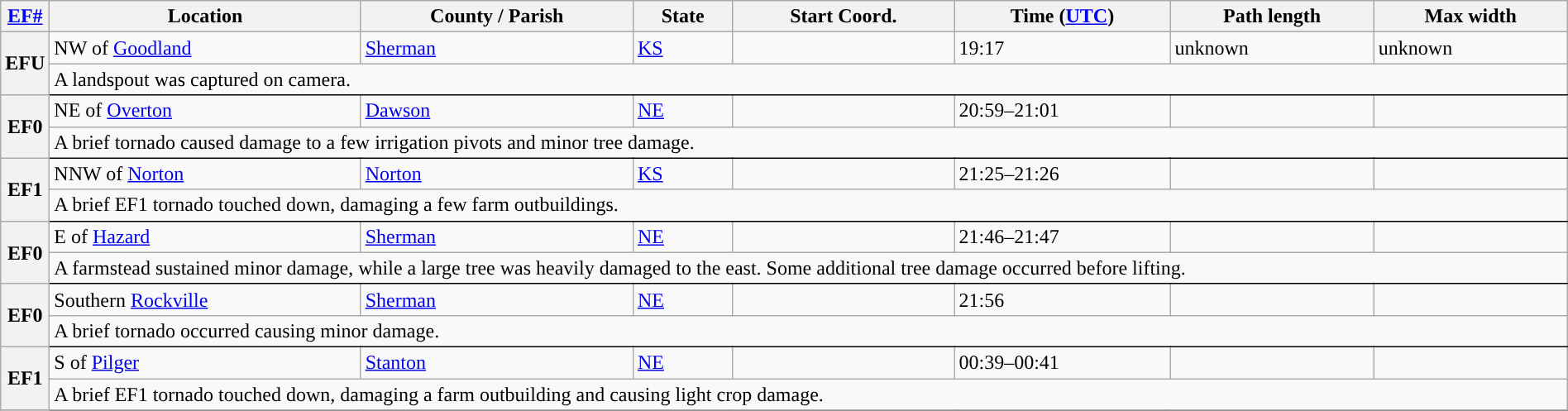<table class="wikitable sortable" style="width:100%;">
<tr>
<th scope="col" width="2%" align="center"><a href='#'>EF#</a></th>
<th scope="col" align="center" class="unsortable">Location</th>
<th scope="col" align="center" class="unsortable">County / Parish</th>
<th scope="col" align="center">State</th>
<th scope="col" align="center">Start Coord.</th>
<th scope="col" align="center">Time (<a href='#'>UTC</a>)</th>
<th scope="col" align="center">Path length</th>
<th scope="col" align="center">Max width</th>
</tr>
<tr>
<th scope="row" rowspan="2" style="background-color:#">EFU</th>
<td>NW of <a href='#'>Goodland</a></td>
<td><a href='#'>Sherman</a></td>
<td><a href='#'>KS</a></td>
<td></td>
<td>19:17</td>
<td>unknown</td>
<td>unknown</td>
</tr>
<tr class="expand-child">
<td colspan="8" style=" border-bottom: 1px solid black;">A landspout was captured on camera.</td>
</tr>
<tr>
<th scope="row" rowspan="2" style="background-color:#">EF0</th>
<td>NE of <a href='#'>Overton</a></td>
<td><a href='#'>Dawson</a></td>
<td><a href='#'>NE</a></td>
<td></td>
<td>20:59–21:01</td>
<td></td>
<td></td>
</tr>
<tr class="expand-child">
<td colspan="8" style=" border-bottom: 1px solid black;">A brief tornado caused damage to a few irrigation pivots and minor tree damage.</td>
</tr>
<tr>
<th scope="row" rowspan="2" style="background-color:#">EF1</th>
<td>NNW of <a href='#'>Norton</a></td>
<td><a href='#'>Norton</a></td>
<td><a href='#'>KS</a></td>
<td></td>
<td>21:25–21:26</td>
<td></td>
<td></td>
</tr>
<tr class="expand-child">
<td colspan="8" style=" border-bottom: 1px solid black;">A brief EF1 tornado touched down, damaging a few farm outbuildings.</td>
</tr>
<tr>
<th scope="row" rowspan="2" style="background-color:#">EF0</th>
<td>E of <a href='#'>Hazard</a></td>
<td><a href='#'>Sherman</a></td>
<td><a href='#'>NE</a></td>
<td></td>
<td>21:46–21:47</td>
<td></td>
<td></td>
</tr>
<tr class="expand-child">
<td colspan="8" style=" border-bottom: 1px solid black;">A farmstead sustained minor damage, while a large tree was heavily damaged to the east. Some additional tree damage occurred before lifting.</td>
</tr>
<tr>
<th scope="row" rowspan="2" style="background-color:#">EF0</th>
<td>Southern <a href='#'>Rockville</a></td>
<td><a href='#'>Sherman</a></td>
<td><a href='#'>NE</a></td>
<td></td>
<td>21:56</td>
<td></td>
<td></td>
</tr>
<tr class="expand-child">
<td colspan="8" style=" border-bottom: 1px solid black;">A brief tornado occurred causing minor damage.</td>
</tr>
<tr>
<th scope="row" rowspan="2" style="background-color:#">EF1</th>
<td>S of <a href='#'>Pilger</a></td>
<td><a href='#'>Stanton</a></td>
<td><a href='#'>NE</a></td>
<td></td>
<td>00:39–00:41</td>
<td></td>
<td></td>
</tr>
<tr class="expand-child">
<td colspan="8" style=" border-bottom: 1px solid black;">A brief EF1 tornado touched down, damaging a farm outbuilding and causing light crop damage.</td>
</tr>
<tr>
</tr>
</table>
